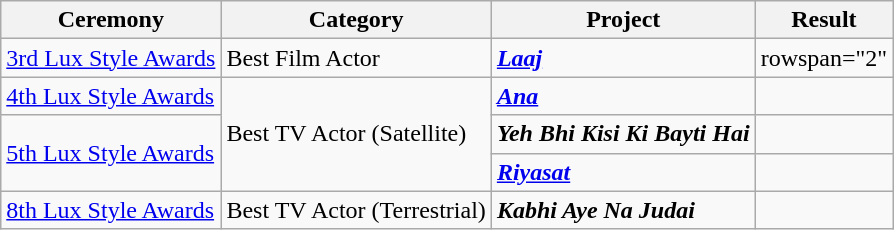<table class="wikitable style">
<tr>
<th>Ceremony</th>
<th>Category</th>
<th>Project</th>
<th>Result</th>
</tr>
<tr>
<td><a href='#'>3rd Lux Style Awards</a></td>
<td>Best Film Actor</td>
<td><strong><em><a href='#'>Laaj</a></em></strong></td>
<td>rowspan="2" </td>
</tr>
<tr>
<td><a href='#'>4th Lux Style Awards</a></td>
<td rowspan="3">Best TV Actor (Satellite)</td>
<td><strong><em><a href='#'>Ana</a></em></strong></td>
</tr>
<tr>
<td rowspan="2"><a href='#'>5th Lux Style Awards</a></td>
<td><strong><em>Yeh Bhi Kisi Ki Bayti Hai</em></strong></td>
<td></td>
</tr>
<tr>
<td><strong><em><a href='#'>Riyasat</a></em></strong></td>
<td></td>
</tr>
<tr>
<td><a href='#'>8th Lux Style Awards</a></td>
<td>Best TV Actor (Terrestrial)</td>
<td><strong><em>Kabhi Aye Na Judai</em></strong></td>
<td></td>
</tr>
</table>
